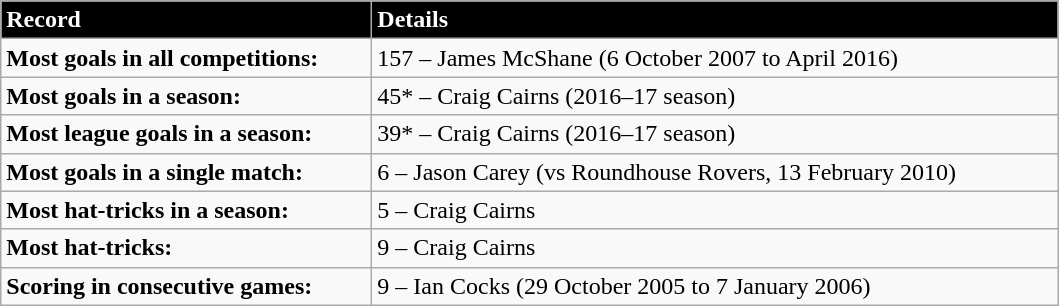<table class="wikitable">
<tr style="background: black; color: white">
<td width="240pt"><strong>Record</strong></td>
<td width="450pt"><strong>Details</strong></td>
</tr>
<tr>
<td><strong>Most goals in all competitions:</strong></td>
<td>157 – James McShane (6 October 2007 to April 2016)</td>
</tr>
<tr>
<td><strong>Most goals in a season:</strong></td>
<td>45* – Craig Cairns (2016–17 season)</td>
</tr>
<tr>
<td><strong>Most league goals in a season:</strong></td>
<td>39* – Craig Cairns (2016–17 season)</td>
</tr>
<tr>
<td><strong>Most goals in a single match:</strong></td>
<td>6 – Jason Carey (vs Roundhouse Rovers, 13 February 2010)</td>
</tr>
<tr>
<td><strong>Most hat-tricks in a season:</strong></td>
<td>5 – Craig Cairns</td>
</tr>
<tr>
<td><strong>Most hat-tricks:</strong></td>
<td>9 – Craig Cairns</td>
</tr>
<tr>
<td><strong>Scoring in consecutive games:</strong></td>
<td>9 – Ian Cocks (29 October 2005 to 7 January 2006)</td>
</tr>
</table>
